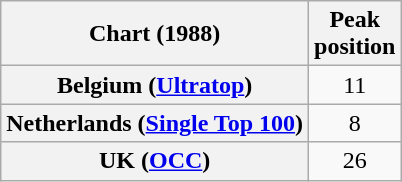<table class="wikitable sortable plainrowheaders" style="text-align:center">
<tr>
<th>Chart (1988)</th>
<th>Peak<br>position</th>
</tr>
<tr>
<th scope="row">Belgium (<a href='#'>Ultratop</a>)</th>
<td align="center">11</td>
</tr>
<tr>
<th scope="row">Netherlands (<a href='#'>Single Top 100</a>)</th>
<td align="center">8</td>
</tr>
<tr>
<th scope="row">UK (<a href='#'>OCC</a>)</th>
<td align="center">26</td>
</tr>
</table>
